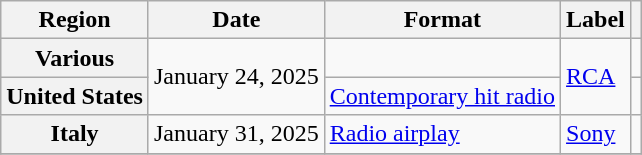<table class="wikitable plainrowheaders">
<tr>
<th scope="col">Region</th>
<th scope="col">Date</th>
<th scope="col">Format</th>
<th scope="col">Label</th>
<th scope="col"></th>
</tr>
<tr>
<th scope="row">Various</th>
<td rowspan="2">January 24, 2025</td>
<td></td>
<td rowspan="2"><a href='#'>RCA</a></td>
<td style="text-align:center"></td>
</tr>
<tr>
<th scope="row">United States</th>
<td><a href='#'>Contemporary hit radio</a></td>
<td style="text-align:center"></td>
</tr>
<tr>
<th scope="row">Italy</th>
<td>January 31, 2025</td>
<td><a href='#'>Radio airplay</a></td>
<td><a href='#'>Sony</a></td>
<td style="text-align:center"></td>
</tr>
<tr>
</tr>
</table>
